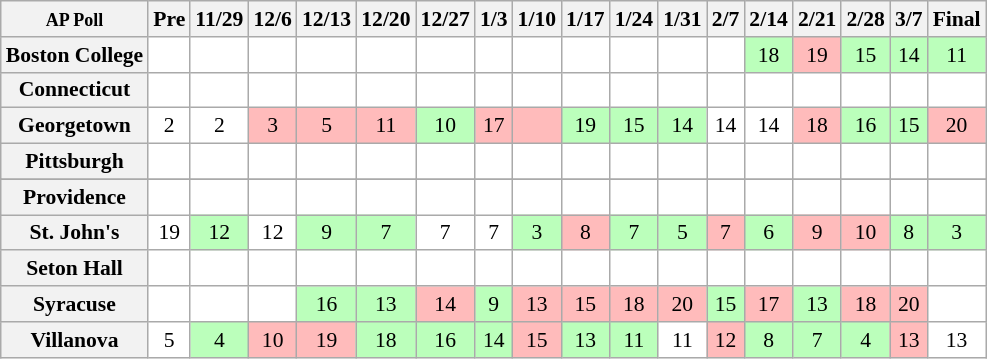<table class="wikitable" style="white-space:nowrap;font-size:90%;">
<tr>
<th><small>AP Poll</small></th>
<th>Pre</th>
<th>11/29</th>
<th>12/6</th>
<th>12/13</th>
<th>12/20</th>
<th>12/27</th>
<th>1/3</th>
<th>1/10</th>
<th>1/17</th>
<th>1/24</th>
<th>1/31</th>
<th>2/7</th>
<th>2/14</th>
<th>2/21</th>
<th>2/28</th>
<th>3/7</th>
<th>Final</th>
</tr>
<tr style="text-align:center;">
<th style="text-align:left;">Boston College</th>
<td style="background:#fff;"></td>
<td style="background:#fff;"></td>
<td style="background:#fff;"></td>
<td style="background:#fff;"></td>
<td style="background:#fff;"></td>
<td style="background:#fff;"></td>
<td style="background:#fff;"></td>
<td style="background:#fff;"></td>
<td style="background:#fff;"></td>
<td style="background:#fff;"></td>
<td style="background:#fff;"></td>
<td style="background:#fff;"></td>
<td style="background:#bfb;">18</td>
<td style="background:#fbb;">19</td>
<td style="background:#bfb;">15</td>
<td style="background:#bfb;">14</td>
<td style="background:#bfb;">11</td>
</tr>
<tr style="text-align:center;">
<th>Connecticut</th>
<td style="background:#fff;"></td>
<td style="background:#fff;"></td>
<td style="background:#fff;"></td>
<td style="background:#fff;"></td>
<td style="background:#fff;"></td>
<td style="background:#fff;"></td>
<td style="background:#fff;"></td>
<td style="background:#fff;"></td>
<td style="background:#fff;"></td>
<td style="background:#fff;"></td>
<td style="background:#fff;"></td>
<td style="background:#fff;"></td>
<td style="background:#fff;"></td>
<td style="background:#fff;"></td>
<td style="background:#fff;"></td>
<td style="background:#fff;"></td>
<td style="background:#fff;"></td>
</tr>
<tr style="text-align:center;">
<th>Georgetown</th>
<td style="background:#fff;">2</td>
<td style="background:#fff;">2</td>
<td style="background:#fbb;">3</td>
<td style="background:#fbb;">5</td>
<td style="background:#fbb;">11</td>
<td style="background:#bfb;">10</td>
<td style="background:#fbb;">17</td>
<td style="background:#fbb;"></td>
<td style="background:#bfb;">19</td>
<td style="background:#bfb;">15</td>
<td style="background:#bfb;">14</td>
<td style="background:#fff;">14</td>
<td style="background:#fff;">14</td>
<td style="background:#fbb;">18</td>
<td style="background:#bfb;">16</td>
<td style="background:#bfb;">15</td>
<td style="background:#fbb;">20</td>
</tr>
<tr style="text-align:center;">
<th>Pittsburgh</th>
<td style="background:#fff;"></td>
<td style="background:#fff;"></td>
<td style="background:#fff;"></td>
<td style="background:#fff;"></td>
<td style="background:#fff;"></td>
<td style="background:#fff;"></td>
<td style="background:#fff;"></td>
<td style="background:#fff;"></td>
<td style="background:#fff;"></td>
<td style="background:#fff;"></td>
<td style="background:#fff;"></td>
<td style="background:#fff;"></td>
<td style="background:#fff;"></td>
<td style="background:#fff;"></td>
<td style="background:#fff;"></td>
<td style="background:#fff;"></td>
<td style="background:#fff;"></td>
</tr>
<tr style="text-align:center;">
</tr>
<tr style="text-align:center;">
<th>Providence</th>
<td style="background:#fff;"></td>
<td style="background:#fff;"></td>
<td style="background:#fff;"></td>
<td style="background:#fff;"></td>
<td style="background:#fff;"></td>
<td style="background:#fff;"></td>
<td style="background:#fff;"></td>
<td style="background:#fff;"></td>
<td style="background:#fff;"></td>
<td style="background:#fff;"></td>
<td style="background:#fff;"></td>
<td style="background:#fff;"></td>
<td style="background:#fff;"></td>
<td style="background:#fff;"></td>
<td style="background:#fff;"></td>
<td style="background:#fff;"></td>
<td style="background:#fff;"></td>
</tr>
<tr style="text-align:center;">
<th>St. John's</th>
<td style="background:#fff;">19</td>
<td style="background:#bfb;">12</td>
<td style="background:#fff;">12</td>
<td style="background:#bfb;">9</td>
<td style="background:#bfb;">7</td>
<td style="background:#fff;">7</td>
<td style="background:#fff;">7</td>
<td style="background:#bfb;">3</td>
<td style="background:#fbb;">8</td>
<td style="background:#bfb;">7</td>
<td style="background:#bfb;">5</td>
<td style="background:#fbb;">7</td>
<td style="background:#bfb;">6</td>
<td style="background:#fbb;">9</td>
<td style="background:#fbb;">10</td>
<td style="background:#bfb;">8</td>
<td style="background:#bfb;">3</td>
</tr>
<tr style="text-align:center;">
<th>Seton Hall</th>
<td style="background:#fff;"></td>
<td style="background:#fff;"></td>
<td style="background:#fff;"></td>
<td style="background:#fff;"></td>
<td style="background:#fff;"></td>
<td style="background:#fff;"></td>
<td style="background:#fff;"></td>
<td style="background:#fff;"></td>
<td style="background:#fff;"></td>
<td style="background:#fff;"></td>
<td style="background:#fff;"></td>
<td style="background:#fff;"></td>
<td style="background:#fff;"></td>
<td style="background:#fff;"></td>
<td style="background:#fff;"></td>
<td style="background:#fff;"></td>
<td style="background:#fff;"></td>
</tr>
<tr style="text-align:center;">
<th>Syracuse</th>
<td style="background:#fff;"></td>
<td style="background:#fff;"></td>
<td style="background:#fff;"></td>
<td style="background:#bfb;">16</td>
<td style="background:#bfb;">13</td>
<td style="background:#fbb;">14</td>
<td style="background:#bfb;">9</td>
<td style="background:#fbb;">13</td>
<td style="background:#fbb;">15</td>
<td style="background:#fbb;">18</td>
<td style="background:#fbb;">20</td>
<td style="background:#bfb;">15</td>
<td style="background:#fbb;">17</td>
<td style="background:#bfb;">13</td>
<td style="background:#fbb;">18</td>
<td style="background:#fbb;">20</td>
<td style="background:#fff;"></td>
</tr>
<tr style="text-align:center;">
<th>Villanova</th>
<td style="background:#fff;">5</td>
<td style="background:#bfb;">4</td>
<td style="background:#fbb;">10</td>
<td style="background:#fbb;">19</td>
<td style="background:#bfb;">18</td>
<td style="background:#bfb;">16</td>
<td style="background:#bfb;">14</td>
<td style="background:#fbb;">15</td>
<td style="background:#bfb;">13</td>
<td style="background:#bfb;">11</td>
<td style="background:#fff;">11</td>
<td style="background:#fbb;">12</td>
<td style="background:#bfb;">8</td>
<td style="background:#bfb;">7</td>
<td style="background:#bfb;">4</td>
<td style="background:#fbb;">13</td>
<td style="background:#fff;">13</td>
</tr>
</table>
